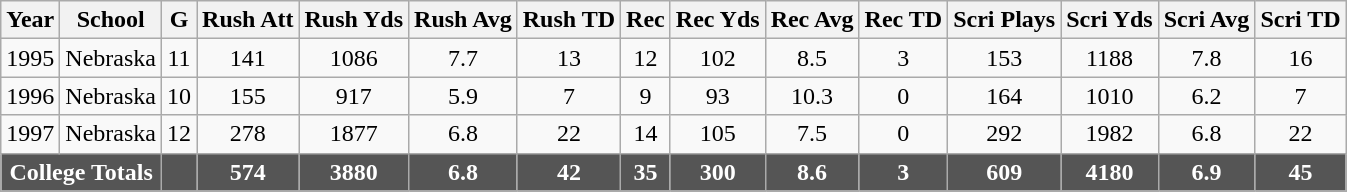<table class="wikitable"  style="text-align:center;">
<tr>
<th>Year</th>
<th>School</th>
<th>G</th>
<th>Rush Att</th>
<th>Rush Yds</th>
<th>Rush Avg</th>
<th>Rush TD</th>
<th>Rec</th>
<th>Rec Yds</th>
<th>Rec Avg</th>
<th>Rec TD</th>
<th>Scri Plays</th>
<th>Scri Yds</th>
<th>Scri Avg</th>
<th>Scri TD</th>
</tr>
<tr>
<td>1995</td>
<td>Nebraska</td>
<td>11</td>
<td>141</td>
<td>1086</td>
<td>7.7</td>
<td>13</td>
<td>12</td>
<td>102</td>
<td>8.5</td>
<td>3</td>
<td>153</td>
<td>1188</td>
<td>7.8</td>
<td>16</td>
</tr>
<tr>
<td>1996</td>
<td>Nebraska</td>
<td>10</td>
<td>155</td>
<td>917</td>
<td>5.9</td>
<td>7</td>
<td>9</td>
<td>93</td>
<td>10.3</td>
<td>0</td>
<td>164</td>
<td>1010</td>
<td>6.2</td>
<td>7</td>
</tr>
<tr>
<td>1997</td>
<td>Nebraska</td>
<td>12</td>
<td>278</td>
<td>1877</td>
<td>6.8</td>
<td>22</td>
<td>14</td>
<td>105</td>
<td>7.5</td>
<td>0</td>
<td>292</td>
<td>1982</td>
<td>6.8</td>
<td>22</td>
</tr>
<tr style="background:#555; font-weight:bold; color:white;">
<td colspan=2>College Totals</td>
<td></td>
<td>574</td>
<td>3880</td>
<td>6.8</td>
<td>42</td>
<td>35</td>
<td>300</td>
<td>8.6</td>
<td>3</td>
<td>609</td>
<td>4180</td>
<td>6.9</td>
<td>45</td>
</tr>
</table>
